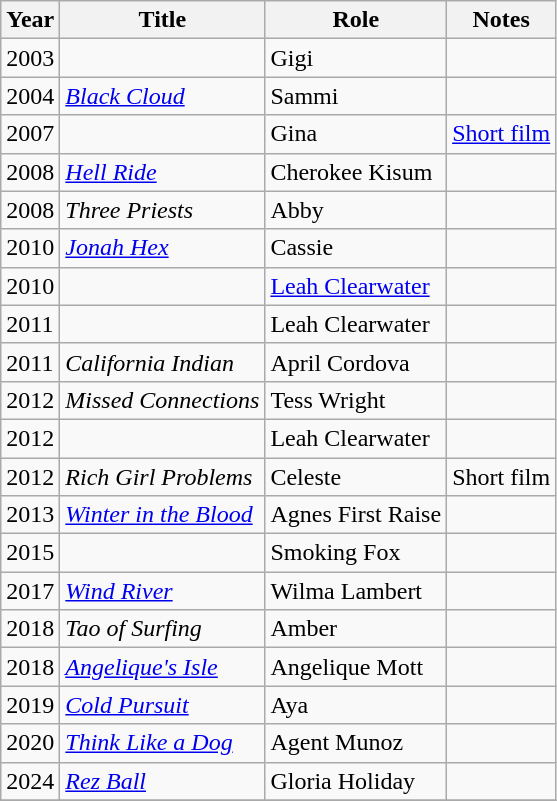<table class="wikitable sortable">
<tr>
<th>Year</th>
<th>Title</th>
<th>Role</th>
<th class="unsortable">Notes</th>
</tr>
<tr>
<td>2003</td>
<td><em></em></td>
<td>Gigi</td>
<td></td>
</tr>
<tr>
<td>2004</td>
<td><em><a href='#'>Black Cloud</a></em></td>
<td>Sammi</td>
<td></td>
</tr>
<tr>
<td>2007</td>
<td><em></em></td>
<td>Gina</td>
<td><a href='#'>Short film</a></td>
</tr>
<tr>
<td>2008</td>
<td><em><a href='#'>Hell Ride</a></em></td>
<td>Cherokee Kisum</td>
<td></td>
</tr>
<tr>
<td>2008</td>
<td><em>Three Priests</em></td>
<td>Abby</td>
<td></td>
</tr>
<tr>
<td>2010</td>
<td><em><a href='#'>Jonah Hex</a></em></td>
<td>Cassie</td>
<td></td>
</tr>
<tr>
<td>2010</td>
<td><em></em></td>
<td><a href='#'>Leah Clearwater</a></td>
<td></td>
</tr>
<tr>
<td>2011</td>
<td><em></em></td>
<td>Leah Clearwater</td>
<td></td>
</tr>
<tr>
<td>2011</td>
<td><em>California Indian</em></td>
<td>April Cordova</td>
<td></td>
</tr>
<tr>
<td>2012</td>
<td><em>Missed Connections</em></td>
<td>Tess Wright</td>
<td></td>
</tr>
<tr>
<td>2012</td>
<td><em></em></td>
<td>Leah Clearwater</td>
<td></td>
</tr>
<tr>
<td>2012</td>
<td><em>Rich Girl Problems</em></td>
<td>Celeste</td>
<td>Short film</td>
</tr>
<tr>
<td>2013</td>
<td><em><a href='#'>Winter in the Blood</a></em></td>
<td>Agnes First Raise</td>
<td></td>
</tr>
<tr>
<td>2015</td>
<td><em></em></td>
<td>Smoking Fox</td>
<td></td>
</tr>
<tr>
<td>2017</td>
<td><em><a href='#'>Wind River</a></em></td>
<td>Wilma Lambert</td>
<td></td>
</tr>
<tr>
<td>2018</td>
<td><em>Tao of Surfing</em></td>
<td>Amber</td>
<td></td>
</tr>
<tr>
<td>2018</td>
<td><em><a href='#'>Angelique's Isle</a></em></td>
<td>Angelique Mott</td>
<td></td>
</tr>
<tr>
<td>2019</td>
<td><em><a href='#'>Cold Pursuit</a></em></td>
<td>Aya</td>
<td></td>
</tr>
<tr>
<td>2020</td>
<td><em><a href='#'>Think Like a Dog</a></em></td>
<td>Agent Munoz</td>
<td></td>
</tr>
<tr>
<td>2024</td>
<td><em><a href='#'>Rez Ball</a></em></td>
<td>Gloria Holiday</td>
<td></td>
</tr>
<tr>
</tr>
</table>
